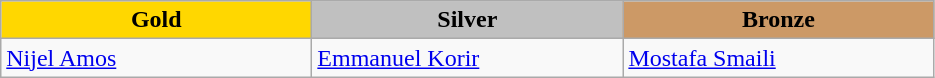<table class="wikitable" style="text-align:left">
<tr align="center">
<td width=200 bgcolor=gold><strong>Gold</strong></td>
<td width=200 bgcolor=silver><strong>Silver</strong></td>
<td width=200 bgcolor=CC9966><strong>Bronze</strong></td>
</tr>
<tr>
<td><a href='#'>Nijel Amos</a><br><em></em></td>
<td><a href='#'>Emmanuel Korir</a><br><em></em></td>
<td><a href='#'>Mostafa Smaili</a><br><em></em></td>
</tr>
</table>
